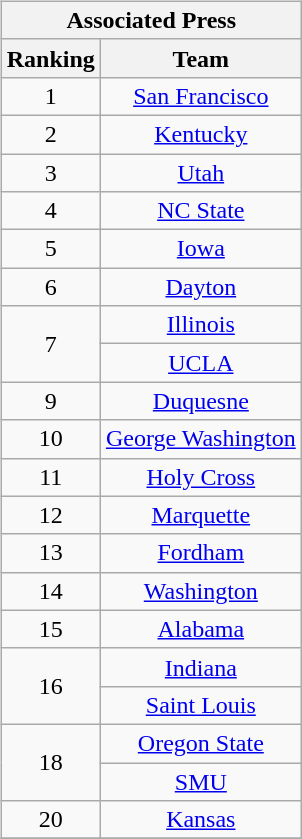<table>
<tr style="vertical-align:top;">
<td><br><table class="wikitable" style="text-align:center;">
<tr>
<th colspan=2><strong>Associated Press</strong></th>
</tr>
<tr>
<th>Ranking</th>
<th>Team</th>
</tr>
<tr>
<td>1</td>
<td><a href='#'>San Francisco</a></td>
</tr>
<tr>
<td>2</td>
<td><a href='#'>Kentucky</a></td>
</tr>
<tr>
<td>3</td>
<td><a href='#'>Utah</a></td>
</tr>
<tr>
<td>4</td>
<td><a href='#'>NC State</a></td>
</tr>
<tr>
<td>5</td>
<td><a href='#'>Iowa</a></td>
</tr>
<tr>
<td>6</td>
<td><a href='#'>Dayton</a></td>
</tr>
<tr>
<td rowspan=2 valign=middle>7</td>
<td><a href='#'>Illinois</a></td>
</tr>
<tr>
<td><a href='#'>UCLA</a></td>
</tr>
<tr>
<td>9</td>
<td><a href='#'>Duquesne</a></td>
</tr>
<tr>
<td>10</td>
<td><a href='#'>George Washington</a></td>
</tr>
<tr>
<td>11</td>
<td><a href='#'>Holy Cross</a></td>
</tr>
<tr>
<td>12</td>
<td><a href='#'>Marquette</a></td>
</tr>
<tr>
<td>13</td>
<td><a href='#'>Fordham</a></td>
</tr>
<tr>
<td>14</td>
<td><a href='#'>Washington</a></td>
</tr>
<tr>
<td>15</td>
<td><a href='#'>Alabama</a></td>
</tr>
<tr>
<td rowspan=2 valign=middle>16</td>
<td><a href='#'>Indiana</a></td>
</tr>
<tr>
<td><a href='#'>Saint Louis</a></td>
</tr>
<tr>
<td rowspan=2 valign=middle>18</td>
<td><a href='#'>Oregon State</a></td>
</tr>
<tr>
<td><a href='#'>SMU</a></td>
</tr>
<tr>
<td>20</td>
<td><a href='#'>Kansas</a></td>
</tr>
<tr>
</tr>
</table>
</td>
</tr>
</table>
